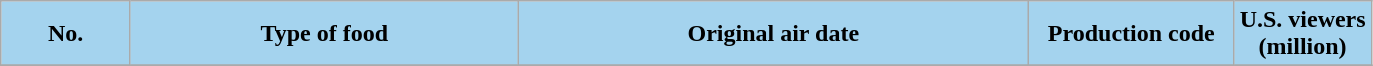<table class="wikitable plainrowheaders" width="%">
<tr>
<th scope="col" style="background-color: #A4D3EE;">No.</th>
<th scope="col" style="background-color: #A4D3EE;">Type of food</th>
<th scope="col" style="background-color: #A4D3EE;">Original air date</th>
<th scope="col" style="background-color: #A4D3EE;" width=15%>Production code</th>
<th scope="col" style="background-color: #A4D3EE;" width=10%>U.S. viewers<br>(million)</th>
</tr>
<tr>
</tr>
</table>
